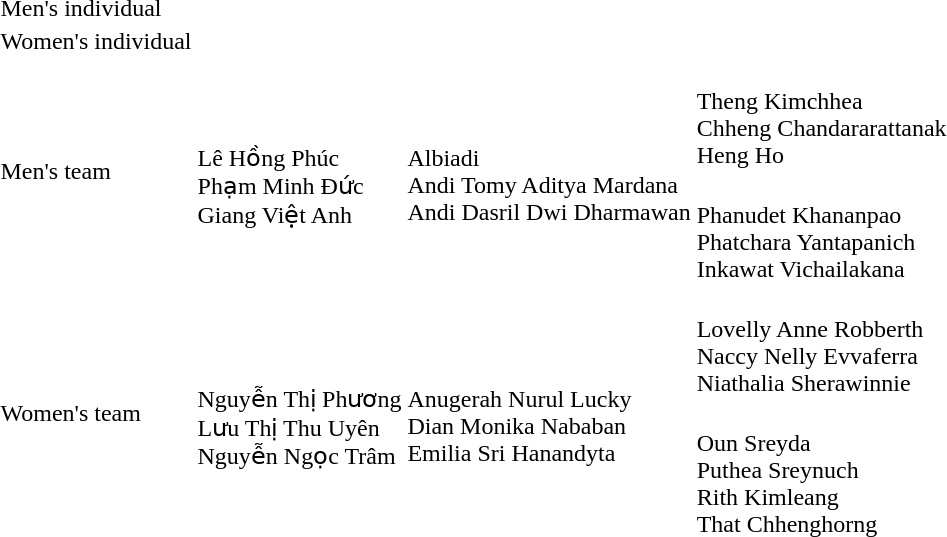<table>
<tr>
<td rowspan=2>Men's individual</td>
<td rowspan=2 nowrap></td>
<td rowspan=2></td>
<td></td>
</tr>
<tr>
<td></td>
</tr>
<tr>
<td rowspan=2>Women's individual</td>
<td rowspan=2></td>
<td rowspan=2></td>
<td></td>
</tr>
<tr>
<td nowrap></td>
</tr>
<tr>
<td rowspan=2>Men's team</td>
<td rowspan=2><br>Lê Hồng Phúc<br>Phạm Minh Đức<br>Giang Việt Anh</td>
<td rowspan=2 nowrap><br>Albiadi<br>Andi Tomy Aditya Mardana<br>Andi Dasril Dwi Dharmawan</td>
<td><br>Theng Kimchhea<br>Chheng Chandararattanak<br>Heng Ho</td>
</tr>
<tr>
<td><br>Phanudet Khananpao<br>Phatchara Yantapanich<br>Inkawat Vichailakana</td>
</tr>
<tr>
<td rowspan=2>Women's team</td>
<td rowspan=2><br>Nguyễn Thị Phương<br>Lưu Thị Thu Uyên<br>Nguyễn Ngọc Trâm</td>
<td rowspan=2><br>Anugerah Nurul Lucky<br>Dian Monika Nababan<br>Emilia Sri Hanandyta</td>
<td><br>Lovelly Anne Robberth<br>Naccy Nelly Evvaferra<br>Niathalia Sherawinnie</td>
</tr>
<tr>
<td><br>Oun Sreyda<br>Puthea Sreynuch<br>Rith Kimleang<br>That Chhenghorng</td>
</tr>
</table>
